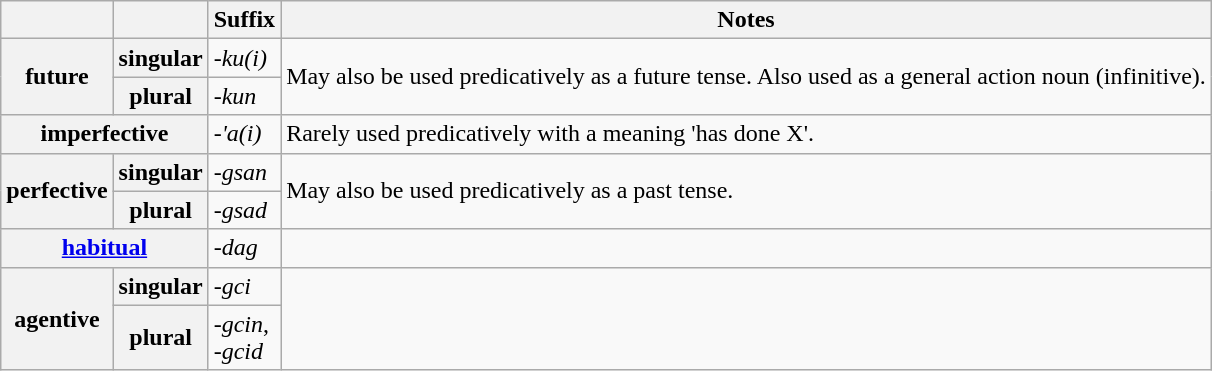<table class="wikitable">
<tr>
<th></th>
<th></th>
<th>Suffix</th>
<th>Notes</th>
</tr>
<tr>
<th rowspan="2">future</th>
<th>singular</th>
<td><em>-ku(i)</em></td>
<td rowspan="2">May also be used predicatively as a future tense. Also used as a general action noun (infinitive).</td>
</tr>
<tr>
<th>plural</th>
<td><em>-kun</em></td>
</tr>
<tr>
<th colspan="2">imperfective</th>
<td><em>-'a(i)</em></td>
<td>Rarely used predicatively with a meaning 'has done X'.</td>
</tr>
<tr>
<th rowspan="2">perfective</th>
<th>singular</th>
<td><em>-gsan</em></td>
<td rowspan="2">May also be used predicatively as a past tense.</td>
</tr>
<tr>
<th>plural</th>
<td><em>-gsad</em></td>
</tr>
<tr>
<th colspan="2"><a href='#'>habitual</a></th>
<td><em>-dag</em></td>
<td></td>
</tr>
<tr>
<th rowspan="2">agentive</th>
<th>singular</th>
<td><em>-gci</em></td>
<td rowspan="2"></td>
</tr>
<tr>
<th>plural</th>
<td><em>-gcin</em>,<br><em>‑gcid</em></td>
</tr>
</table>
